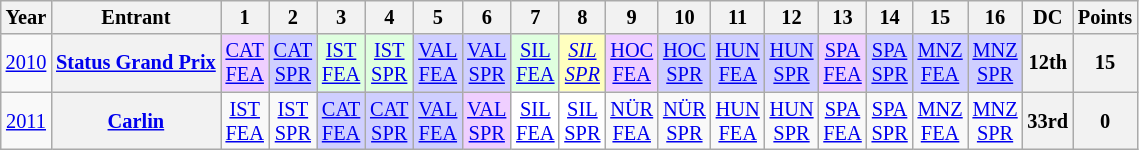<table class="wikitable" style="text-align:center; font-size:85%">
<tr>
<th>Year</th>
<th>Entrant</th>
<th>1</th>
<th>2</th>
<th>3</th>
<th>4</th>
<th>5</th>
<th>6</th>
<th>7</th>
<th>8</th>
<th>9</th>
<th>10</th>
<th>11</th>
<th>12</th>
<th>13</th>
<th>14</th>
<th>15</th>
<th>16</th>
<th>DC</th>
<th>Points</th>
</tr>
<tr>
<td><a href='#'>2010</a></td>
<th nowrap><a href='#'>Status Grand Prix</a></th>
<td style="background:#EFCFFF;"><a href='#'>CAT<br>FEA</a><br></td>
<td style="background:#CFCFFF;"><a href='#'>CAT<br>SPR</a><br></td>
<td style="background:#dfffdf;"><a href='#'>IST<br>FEA</a><br></td>
<td style="background:#dfffdf;"><a href='#'>IST<br>SPR</a><br></td>
<td style="background:#CFCFFF;"><a href='#'>VAL<br>FEA</a><br></td>
<td style="background:#CFCFFF;"><a href='#'>VAL<br>SPR</a><br></td>
<td style="background:#dfffdf;"><a href='#'>SIL<br>FEA</a><br></td>
<td style="background:#ffffbf;"><em><a href='#'>SIL<br>SPR</a></em><br></td>
<td style="background:#EFCFFF;"><a href='#'>HOC<br>FEA</a><br></td>
<td style="background:#CFCFFF;"><a href='#'>HOC<br>SPR</a><br></td>
<td style="background:#CFCFFF;"><a href='#'>HUN<br>FEA</a><br></td>
<td style="background:#CFCFFF;"><a href='#'>HUN<br>SPR</a><br></td>
<td style="background:#EFCFFF;"><a href='#'>SPA<br>FEA</a><br></td>
<td style="background:#CFCFFF;"><a href='#'>SPA<br>SPR</a><br></td>
<td style="background:#CFCFFF;"><a href='#'>MNZ<br>FEA</a><br></td>
<td style="background:#CFCFFF;"><a href='#'>MNZ<br>SPR</a><br></td>
<th>12th</th>
<th>15</th>
</tr>
<tr>
<td><a href='#'>2011</a></td>
<th nowrap><a href='#'>Carlin</a></th>
<td><a href='#'>IST<br>FEA</a></td>
<td><a href='#'>IST<br>SPR</a></td>
<td style="background:#cfcfff;"><a href='#'>CAT<br>FEA</a><br></td>
<td style="background:#cfcfff;"><a href='#'>CAT<br>SPR</a><br></td>
<td style="background:#cfcfff;"><a href='#'>VAL<br>FEA</a><br></td>
<td style="background:#efcfff;"><a href='#'>VAL<br>SPR</a><br></td>
<td style="background:#ffffff;"><a href='#'>SIL<br>FEA</a><br></td>
<td style="background:#ffffff;"><a href='#'>SIL<br>SPR</a><br></td>
<td><a href='#'>NÜR<br>FEA</a></td>
<td><a href='#'>NÜR<br>SPR</a></td>
<td><a href='#'>HUN<br>FEA</a></td>
<td><a href='#'>HUN<br>SPR</a></td>
<td><a href='#'>SPA<br>FEA</a></td>
<td><a href='#'>SPA<br>SPR</a></td>
<td><a href='#'>MNZ<br>FEA</a></td>
<td><a href='#'>MNZ<br>SPR</a></td>
<th>33rd</th>
<th>0</th>
</tr>
</table>
